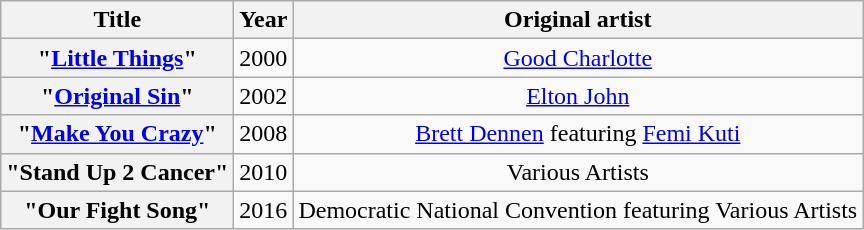<table class="wikitable plainrowheaders" style="text-align:center;" border="1">
<tr>
<th scope="col">Title</th>
<th scope="col">Year</th>
<th scope="col">Original artist</th>
</tr>
<tr>
<th scope="row">"<a href='#'>Little Things</a>"</th>
<td>2000</td>
<td><a href='#'>Good Charlotte</a></td>
</tr>
<tr>
<th scope="row">"<a href='#'>Original Sin</a>"</th>
<td>2002</td>
<td><a href='#'>Elton John</a></td>
</tr>
<tr>
<th scope="row">"<a href='#'>Make You Crazy</a>"</th>
<td>2008</td>
<td><a href='#'>Brett Dennen</a> featuring <a href='#'>Femi Kuti</a></td>
</tr>
<tr>
<th scope="row">"Stand Up 2 Cancer"</th>
<td>2010</td>
<td>Various Artists</td>
</tr>
<tr>
<th scope="row">"Our Fight Song"</th>
<td>2016</td>
<td>Democratic National Convention featuring Various Artists</td>
</tr>
</table>
